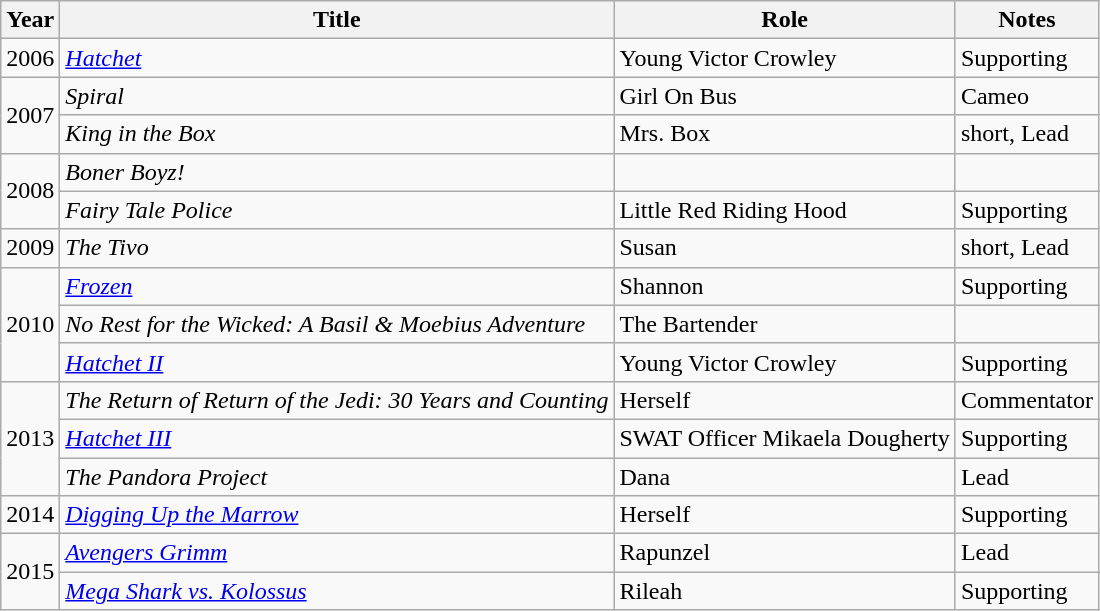<table class="wikitable">
<tr ">
<th>Year</th>
<th>Title</th>
<th>Role</th>
<th>Notes</th>
</tr>
<tr>
<td>2006</td>
<td><em><a href='#'>Hatchet</a></em></td>
<td>Young Victor Crowley</td>
<td>Supporting</td>
</tr>
<tr>
<td rowspan="2">2007</td>
<td><em>Spiral</em></td>
<td>Girl On Bus</td>
<td>Cameo</td>
</tr>
<tr>
<td><em>King in the Box</em></td>
<td>Mrs. Box</td>
<td>short, Lead</td>
</tr>
<tr>
<td rowspan="2">2008</td>
<td><em>Boner Boyz!</em></td>
<td></td>
<td></td>
</tr>
<tr>
<td><em>Fairy Tale Police</em></td>
<td>Little Red Riding Hood</td>
<td>Supporting</td>
</tr>
<tr>
<td>2009</td>
<td><em>The Tivo</em></td>
<td>Susan</td>
<td>short, Lead</td>
</tr>
<tr>
<td rowspan="3">2010</td>
<td><em><a href='#'>Frozen</a></em></td>
<td>Shannon</td>
<td>Supporting</td>
</tr>
<tr>
<td><em>No Rest for the Wicked: A Basil & Moebius Adventure</em></td>
<td>The Bartender</td>
<td></td>
</tr>
<tr>
<td><em><a href='#'>Hatchet II</a></em></td>
<td>Young Victor Crowley</td>
<td>Supporting</td>
</tr>
<tr>
<td rowspan="3">2013</td>
<td><em>The Return of Return of the Jedi: 30 Years and Counting</em></td>
<td>Herself</td>
<td>Commentator</td>
</tr>
<tr>
<td><em><a href='#'>Hatchet III</a></em></td>
<td>SWAT Officer Mikaela Dougherty</td>
<td>Supporting</td>
</tr>
<tr>
<td><em>The Pandora Project</em></td>
<td>Dana</td>
<td>Lead</td>
</tr>
<tr>
<td>2014</td>
<td><em><a href='#'>Digging Up the Marrow</a></em></td>
<td>Herself</td>
<td>Supporting</td>
</tr>
<tr>
<td rowspan="4">2015</td>
<td><em><a href='#'>Avengers Grimm</a></em></td>
<td>Rapunzel</td>
<td>Lead</td>
</tr>
<tr>
<td><em><a href='#'>Mega Shark vs. Kolossus</a></em></td>
<td>Rileah</td>
<td>Supporting</td>
</tr>
</table>
